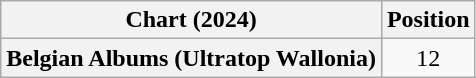<table class="wikitable plainrowheaders" style="text-align:center">
<tr>
<th scope="col">Chart (2024)</th>
<th scope="col">Position</th>
</tr>
<tr>
<th scope="row">Belgian Albums (Ultratop Wallonia)</th>
<td>12</td>
</tr>
</table>
